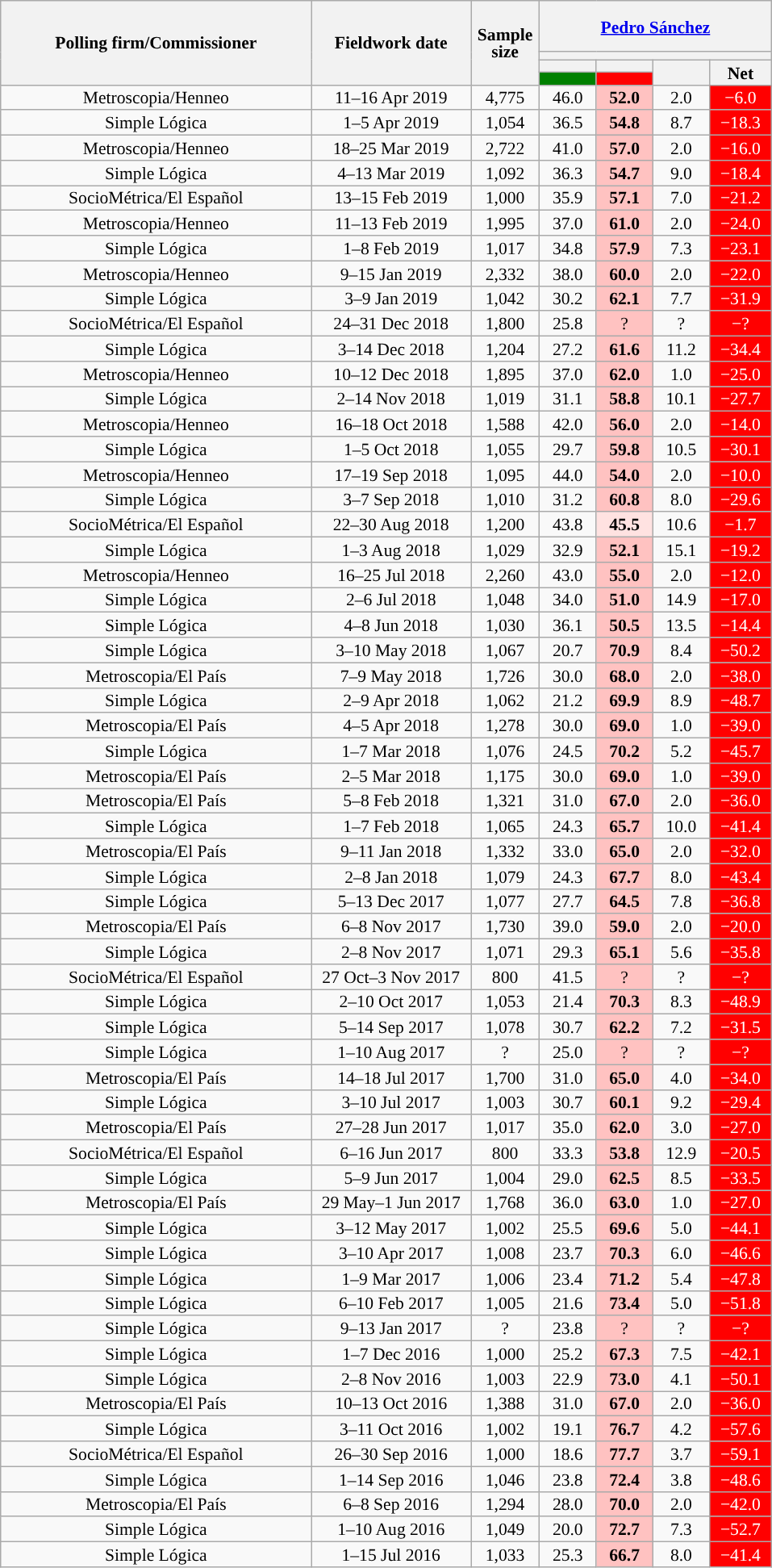<table class="wikitable collapsible collapsed" style="text-align:center; font-size:90%; line-height:14px;">
<tr style="height:42px;">
<th style="width:250px;" rowspan="4">Polling firm/Commissioner</th>
<th style="width:125px;" rowspan="4">Fieldwork date</th>
<th style="width:50px;" rowspan="4">Sample size</th>
<th style="width:185px;" colspan="4"><a href='#'>Pedro Sánchez</a><br></th>
</tr>
<tr>
<th colspan="4" style="background:"></th>
</tr>
<tr>
<th style="width:30px;"></th>
<th style="width:30px;"></th>
<th style="width:30px;" rowspan="2"></th>
<th style="width:30px;" rowspan="2">Net</th>
</tr>
<tr>
<th style="color:inherit;background:#008000;"></th>
<th style="color:inherit;background:#FF0000;"></th>
</tr>
<tr>
<td>Metroscopia/Henneo</td>
<td>11–16 Apr 2019</td>
<td>4,775</td>
<td>46.0</td>
<td style="background:#FFC2C1;"><strong>52.0</strong></td>
<td>2.0</td>
<td style="background:#FF0000; color:white;">−6.0</td>
</tr>
<tr>
<td>Simple Lógica</td>
<td>1–5 Apr 2019</td>
<td>1,054</td>
<td>36.5</td>
<td style="background:#FFC2C1;"><strong>54.8</strong></td>
<td>8.7</td>
<td style="background:#FF0000; color:white;">−18.3</td>
</tr>
<tr>
<td>Metroscopia/Henneo</td>
<td>18–25 Mar 2019</td>
<td>2,722</td>
<td>41.0</td>
<td style="background:#FFC2C1;"><strong>57.0</strong></td>
<td>2.0</td>
<td style="background:#FF0000; color:white;">−16.0</td>
</tr>
<tr>
<td>Simple Lógica</td>
<td>4–13 Mar 2019</td>
<td>1,092</td>
<td>36.3</td>
<td style="background:#FFC2C1;"><strong>54.7</strong></td>
<td>9.0</td>
<td style="background:#FF0000; color:white;">−18.4</td>
</tr>
<tr>
<td>SocioMétrica/El Español</td>
<td>13–15 Feb 2019</td>
<td>1,000</td>
<td>35.9</td>
<td style="background:#FFC2C1;"><strong>57.1</strong></td>
<td>7.0</td>
<td style="background:#FF0000; color:white;">−21.2</td>
</tr>
<tr>
<td>Metroscopia/Henneo</td>
<td>11–13 Feb 2019</td>
<td>1,995</td>
<td>37.0</td>
<td style="background:#FFC2C1;"><strong>61.0</strong></td>
<td>2.0</td>
<td style="background:#FF0000; color:white;">−24.0</td>
</tr>
<tr>
<td>Simple Lógica</td>
<td>1–8 Feb 2019</td>
<td>1,017</td>
<td>34.8</td>
<td style="background:#FFC2C1;"><strong>57.9</strong></td>
<td>7.3</td>
<td style="background:#FF0000; color:white;">−23.1</td>
</tr>
<tr>
<td>Metroscopia/Henneo</td>
<td>9–15 Jan 2019</td>
<td>2,332</td>
<td>38.0</td>
<td style="background:#FFC2C1;"><strong>60.0</strong></td>
<td>2.0</td>
<td style="background:#FF0000; color:white;">−22.0</td>
</tr>
<tr>
<td>Simple Lógica</td>
<td>3–9 Jan 2019</td>
<td>1,042</td>
<td>30.2</td>
<td style="background:#FFC2C1;"><strong>62.1</strong></td>
<td>7.7</td>
<td style="background:#FF0000; color:white;">−31.9</td>
</tr>
<tr>
<td>SocioMétrica/El Español</td>
<td>24–31 Dec 2018</td>
<td>1,800</td>
<td>25.8</td>
<td style="background:#FFC2C1;">?</td>
<td>?</td>
<td style="background:#FF0000; color:white;">−?</td>
</tr>
<tr>
<td>Simple Lógica</td>
<td>3–14 Dec 2018</td>
<td>1,204</td>
<td>27.2</td>
<td style="background:#FFC2C1;"><strong>61.6</strong></td>
<td>11.2</td>
<td style="background:#FF0000; color:white;">−34.4</td>
</tr>
<tr>
<td>Metroscopia/Henneo</td>
<td>10–12 Dec 2018</td>
<td>1,895</td>
<td>37.0</td>
<td style="background:#FFC2C1;"><strong>62.0</strong></td>
<td>1.0</td>
<td style="background:#FF0000; color:white;">−25.0</td>
</tr>
<tr>
<td>Simple Lógica</td>
<td>2–14 Nov 2018</td>
<td>1,019</td>
<td>31.1</td>
<td style="background:#FFC2C1;"><strong>58.8</strong></td>
<td>10.1</td>
<td style="background:#FF0000; color:white;">−27.7</td>
</tr>
<tr>
<td>Metroscopia/Henneo</td>
<td>16–18 Oct 2018</td>
<td>1,588</td>
<td>42.0</td>
<td style="background:#FFC2C1;"><strong>56.0</strong></td>
<td>2.0</td>
<td style="background:#FF0000; color:white;">−14.0</td>
</tr>
<tr>
<td>Simple Lógica</td>
<td>1–5 Oct 2018</td>
<td>1,055</td>
<td>29.7</td>
<td style="background:#FFC2C1;"><strong>59.8</strong></td>
<td>10.5</td>
<td style="background:#FF0000; color:white;">−30.1</td>
</tr>
<tr>
<td>Metroscopia/Henneo</td>
<td>17–19 Sep 2018</td>
<td>1,095</td>
<td>44.0</td>
<td style="background:#FFC2C1;"><strong>54.0</strong></td>
<td>2.0</td>
<td style="background:#FF0000; color:white;">−10.0</td>
</tr>
<tr>
<td>Simple Lógica</td>
<td>3–7 Sep 2018</td>
<td>1,010</td>
<td>31.2</td>
<td style="background:#FFC2C1;"><strong>60.8</strong></td>
<td>8.0</td>
<td style="background:#FF0000; color:white;">−29.6</td>
</tr>
<tr>
<td>SocioMétrica/El Español</td>
<td>22–30 Aug 2018</td>
<td>1,200</td>
<td>43.8</td>
<td style="background:#FFE2E1;"><strong>45.5</strong></td>
<td>10.6</td>
<td style="background:#FF0000; color:white;">−1.7</td>
</tr>
<tr>
<td>Simple Lógica</td>
<td>1–3 Aug 2018</td>
<td>1,029</td>
<td>32.9</td>
<td style="background:#FFC2C1;"><strong>52.1</strong></td>
<td>15.1</td>
<td style="background:#FF0000; color:white;">−19.2</td>
</tr>
<tr>
<td>Metroscopia/Henneo</td>
<td>16–25 Jul 2018</td>
<td>2,260</td>
<td>43.0</td>
<td style="background:#FFC2C1;"><strong>55.0</strong></td>
<td>2.0</td>
<td style="background:#FF0000; color:white;">−12.0</td>
</tr>
<tr>
<td>Simple Lógica</td>
<td>2–6 Jul 2018</td>
<td>1,048</td>
<td>34.0</td>
<td style="background:#FFC2C1;"><strong>51.0</strong></td>
<td>14.9</td>
<td style="background:#FF0000; color:white;">−17.0</td>
</tr>
<tr>
<td>Simple Lógica</td>
<td>4–8 Jun 2018</td>
<td>1,030</td>
<td>36.1</td>
<td style="background:#FFC2C1;"><strong>50.5</strong></td>
<td>13.5</td>
<td style="background:#FF0000; color:white;">−14.4</td>
</tr>
<tr>
<td>Simple Lógica</td>
<td>3–10 May 2018</td>
<td>1,067</td>
<td>20.7</td>
<td style="background:#FFC2C1;"><strong>70.9</strong></td>
<td>8.4</td>
<td style="background:#FF0000; color:white;">−50.2</td>
</tr>
<tr>
<td>Metroscopia/El País</td>
<td>7–9 May 2018</td>
<td>1,726</td>
<td>30.0</td>
<td style="background:#FFC2C1;"><strong>68.0</strong></td>
<td>2.0</td>
<td style="background:#FF0000; color:white;">−38.0</td>
</tr>
<tr>
<td>Simple Lógica</td>
<td>2–9 Apr 2018</td>
<td>1,062</td>
<td>21.2</td>
<td style="background:#FFC2C1;"><strong>69.9</strong></td>
<td>8.9</td>
<td style="background:#FF0000; color:white;">−48.7</td>
</tr>
<tr>
<td>Metroscopia/El País</td>
<td>4–5 Apr 2018</td>
<td>1,278</td>
<td>30.0</td>
<td style="background:#FFC2C1;"><strong>69.0</strong></td>
<td>1.0</td>
<td style="background:#FF0000; color:white;">−39.0</td>
</tr>
<tr>
<td>Simple Lógica</td>
<td>1–7 Mar 2018</td>
<td>1,076</td>
<td>24.5</td>
<td style="background:#FFC2C1;"><strong>70.2</strong></td>
<td>5.2</td>
<td style="background:#FF0000; color:white;">−45.7</td>
</tr>
<tr>
<td>Metroscopia/El País</td>
<td>2–5 Mar 2018</td>
<td>1,175</td>
<td>30.0</td>
<td style="background:#FFC2C1;"><strong>69.0</strong></td>
<td>1.0</td>
<td style="background:#FF0000; color:white;">−39.0</td>
</tr>
<tr>
<td>Metroscopia/El País</td>
<td>5–8 Feb 2018</td>
<td>1,321</td>
<td>31.0</td>
<td style="background:#FFC2C1;"><strong>67.0</strong></td>
<td>2.0</td>
<td style="background:#FF0000; color:white;">−36.0</td>
</tr>
<tr>
<td>Simple Lógica</td>
<td>1–7 Feb 2018</td>
<td>1,065</td>
<td>24.3</td>
<td style="background:#FFC2C1;"><strong>65.7</strong></td>
<td>10.0</td>
<td style="background:#FF0000; color:white;">−41.4</td>
</tr>
<tr>
<td>Metroscopia/El País</td>
<td>9–11 Jan 2018</td>
<td>1,332</td>
<td>33.0</td>
<td style="background:#FFC2C1;"><strong>65.0</strong></td>
<td>2.0</td>
<td style="background:#FF0000; color:white;">−32.0</td>
</tr>
<tr>
<td>Simple Lógica</td>
<td>2–8 Jan 2018</td>
<td>1,079</td>
<td>24.3</td>
<td style="background:#FFC2C1;"><strong>67.7</strong></td>
<td>8.0</td>
<td style="background:#FF0000; color:white;">−43.4</td>
</tr>
<tr>
<td>Simple Lógica</td>
<td>5–13 Dec 2017</td>
<td>1,077</td>
<td>27.7</td>
<td style="background:#FFC2C1;"><strong>64.5</strong></td>
<td>7.8</td>
<td style="background:#FF0000; color:white;">−36.8</td>
</tr>
<tr>
<td>Metroscopia/El País</td>
<td>6–8 Nov 2017</td>
<td>1,730</td>
<td>39.0</td>
<td style="background:#FFC2C1;"><strong>59.0</strong></td>
<td>2.0</td>
<td style="background:#FF0000; color:white;">−20.0</td>
</tr>
<tr>
<td>Simple Lógica</td>
<td>2–8 Nov 2017</td>
<td>1,071</td>
<td>29.3</td>
<td style="background:#FFC2C1;"><strong>65.1</strong></td>
<td>5.6</td>
<td style="background:#FF0000; color:white;">−35.8</td>
</tr>
<tr>
<td>SocioMétrica/El Español</td>
<td>27 Oct–3 Nov 2017</td>
<td>800</td>
<td>41.5</td>
<td style="background:#FFC2C1;">?</td>
<td>?</td>
<td style="background:#FF0000; color:white;">−?</td>
</tr>
<tr>
<td>Simple Lógica</td>
<td>2–10 Oct 2017</td>
<td>1,053</td>
<td>21.4</td>
<td style="background:#FFC2C1;"><strong>70.3</strong></td>
<td>8.3</td>
<td style="background:#FF0000; color:white;">−48.9</td>
</tr>
<tr>
<td>Simple Lógica</td>
<td>5–14 Sep 2017</td>
<td>1,078</td>
<td>30.7</td>
<td style="background:#FFC2C1;"><strong>62.2</strong></td>
<td>7.2</td>
<td style="background:#FF0000; color:white;">−31.5</td>
</tr>
<tr>
<td>Simple Lógica</td>
<td>1–10 Aug 2017</td>
<td>?</td>
<td>25.0</td>
<td style="background:#FFC2C1;">?</td>
<td>?</td>
<td style="background:#FF0000; color:white;">−?</td>
</tr>
<tr>
<td>Metroscopia/El País</td>
<td>14–18 Jul 2017</td>
<td>1,700</td>
<td>31.0</td>
<td style="background:#FFC2C1;"><strong>65.0</strong></td>
<td>4.0</td>
<td style="background:#FF0000; color:white;">−34.0</td>
</tr>
<tr>
<td>Simple Lógica</td>
<td>3–10 Jul 2017</td>
<td>1,003</td>
<td>30.7</td>
<td style="background:#FFC2C1;"><strong>60.1</strong></td>
<td>9.2</td>
<td style="background:#FF0000; color:white;">−29.4</td>
</tr>
<tr>
<td>Metroscopia/El País</td>
<td>27–28 Jun 2017</td>
<td>1,017</td>
<td>35.0</td>
<td style="background:#FFC2C1;"><strong>62.0</strong></td>
<td>3.0</td>
<td style="background:#FF0000; color:white;">−27.0</td>
</tr>
<tr>
<td>SocioMétrica/El Español</td>
<td>6–16 Jun 2017</td>
<td>800</td>
<td>33.3</td>
<td style="background:#FFC2C1;"><strong>53.8</strong></td>
<td>12.9</td>
<td style="background:#FF0000; color:white;">−20.5</td>
</tr>
<tr>
<td>Simple Lógica</td>
<td>5–9 Jun 2017</td>
<td>1,004</td>
<td>29.0</td>
<td style="background:#FFC2C1;"><strong>62.5</strong></td>
<td>8.5</td>
<td style="background:#FF0000; color:white;">−33.5</td>
</tr>
<tr>
<td>Metroscopia/El País</td>
<td>29 May–1 Jun 2017</td>
<td>1,768</td>
<td>36.0</td>
<td style="background:#FFC2C1;"><strong>63.0</strong></td>
<td>1.0</td>
<td style="background:#FF0000; color:white;">−27.0</td>
</tr>
<tr>
<td>Simple Lógica</td>
<td>3–12 May 2017</td>
<td>1,002</td>
<td>25.5</td>
<td style="background:#FFC2C1;"><strong>69.6</strong></td>
<td>5.0</td>
<td style="background:#FF0000; color:white;">−44.1</td>
</tr>
<tr>
<td>Simple Lógica</td>
<td>3–10 Apr 2017</td>
<td>1,008</td>
<td>23.7</td>
<td style="background:#FFC2C1;"><strong>70.3</strong></td>
<td>6.0</td>
<td style="background:#FF0000; color:white;">−46.6</td>
</tr>
<tr>
<td>Simple Lógica</td>
<td>1–9 Mar 2017</td>
<td>1,006</td>
<td>23.4</td>
<td style="background:#FFC2C1;"><strong>71.2</strong></td>
<td>5.4</td>
<td style="background:#FF0000; color:white;">−47.8</td>
</tr>
<tr>
<td>Simple Lógica</td>
<td>6–10 Feb 2017</td>
<td>1,005</td>
<td>21.6</td>
<td style="background:#FFC2C1;"><strong>73.4</strong></td>
<td>5.0</td>
<td style="background:#FF0000; color:white;">−51.8</td>
</tr>
<tr>
<td>Simple Lógica</td>
<td>9–13 Jan 2017</td>
<td>?</td>
<td>23.8</td>
<td style="background:#FFC2C1;">?</td>
<td>?</td>
<td style="background:#FF0000; color:white;">−?</td>
</tr>
<tr>
<td>Simple Lógica</td>
<td>1–7 Dec 2016</td>
<td>1,000</td>
<td>25.2</td>
<td style="background:#FFC2C1;"><strong>67.3</strong></td>
<td>7.5</td>
<td style="background:#FF0000; color:white;">−42.1</td>
</tr>
<tr>
<td>Simple Lógica</td>
<td>2–8 Nov 2016</td>
<td>1,003</td>
<td>22.9</td>
<td style="background:#FFC2C1;"><strong>73.0</strong></td>
<td>4.1</td>
<td style="background:#FF0000; color:white;">−50.1</td>
</tr>
<tr>
<td>Metroscopia/El País</td>
<td>10–13 Oct 2016</td>
<td>1,388</td>
<td>31.0</td>
<td style="background:#FFC2C1;"><strong>67.0</strong></td>
<td>2.0</td>
<td style="background:#FF0000; color:white;">−36.0</td>
</tr>
<tr>
<td>Simple Lógica</td>
<td>3–11 Oct 2016</td>
<td>1,002</td>
<td>19.1</td>
<td style="background:#FFC2C1;"><strong>76.7</strong></td>
<td>4.2</td>
<td style="background:#FF0000; color:white;">−57.6</td>
</tr>
<tr>
<td>SocioMétrica/El Español</td>
<td>26–30 Sep 2016</td>
<td>1,000</td>
<td>18.6</td>
<td style="background:#FFC2C1;"><strong>77.7</strong></td>
<td>3.7</td>
<td style="background:#FF0000; color:white;">−59.1</td>
</tr>
<tr>
<td>Simple Lógica</td>
<td>1–14 Sep 2016</td>
<td>1,046</td>
<td>23.8</td>
<td style="background:#FFC2C1;"><strong>72.4</strong></td>
<td>3.8</td>
<td style="background:#FF0000; color:white;">−48.6</td>
</tr>
<tr>
<td>Metroscopia/El País</td>
<td>6–8 Sep 2016</td>
<td>1,294</td>
<td>28.0</td>
<td style="background:#FFC2C1;"><strong>70.0</strong></td>
<td>2.0</td>
<td style="background:#FF0000; color:white;">−42.0</td>
</tr>
<tr>
<td>Simple Lógica</td>
<td>1–10 Aug 2016</td>
<td>1,049</td>
<td>20.0</td>
<td style="background:#FFC2C1;"><strong>72.7</strong></td>
<td>7.3</td>
<td style="background:#FF0000; color:white;">−52.7</td>
</tr>
<tr>
<td>Simple Lógica</td>
<td>1–15 Jul 2016</td>
<td>1,033</td>
<td>25.3</td>
<td style="background:#FFC2C1;"><strong>66.7</strong></td>
<td>8.0</td>
<td style="background:#FF0000; color:white;">−41.4</td>
</tr>
</table>
